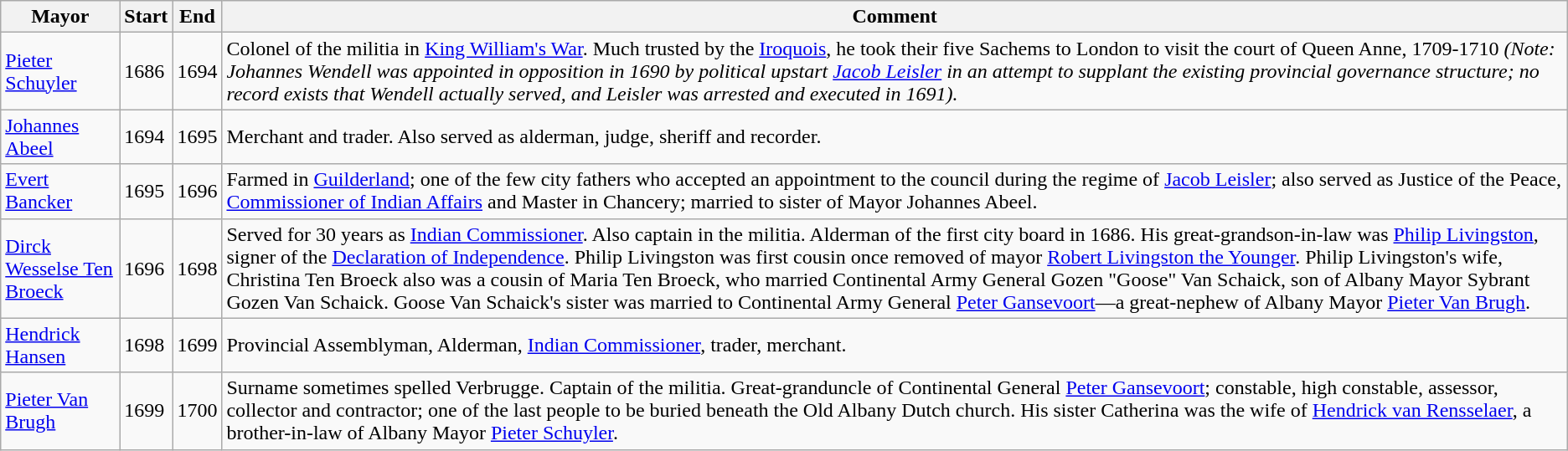<table class="wikitable">
<tr>
<th>Mayor</th>
<th>Start</th>
<th>End</th>
<th>Comment</th>
</tr>
<tr>
<td><a href='#'>Pieter Schuyler</a></td>
<td>1686</td>
<td>1694</td>
<td>Colonel of the militia in <a href='#'>King William's War</a>. Much trusted by the <a href='#'>Iroquois</a>, he took their five Sachems to London to visit the court of Queen Anne, 1709-1710 <em>(Note: Johannes Wendell was appointed in opposition in 1690 by political upstart <a href='#'>Jacob Leisler</a> in an attempt to supplant the existing provincial governance structure; no record exists that Wendell actually served, and Leisler was arrested and executed in 1691).</em></td>
</tr>
<tr>
<td><a href='#'>Johannes Abeel</a></td>
<td>1694</td>
<td>1695</td>
<td>Merchant and trader. Also served as alderman, judge, sheriff and recorder.</td>
</tr>
<tr>
<td><a href='#'>Evert Bancker</a></td>
<td>1695</td>
<td>1696</td>
<td>Farmed in <a href='#'>Guilderland</a>; one of the few city fathers who accepted an appointment to the council during the regime of <a href='#'>Jacob Leisler</a>; also served as Justice of the Peace, <a href='#'>Commissioner of Indian Affairs</a> and Master in Chancery; married to sister of  Mayor Johannes Abeel.</td>
</tr>
<tr>
<td><a href='#'>Dirck Wesselse Ten Broeck</a></td>
<td>1696</td>
<td>1698</td>
<td>Served for 30 years as <a href='#'>Indian Commissioner</a>. Also captain in the militia. Alderman of the first city board in 1686. His great-grandson-in-law was <a href='#'>Philip Livingston</a>, signer of the <a href='#'>Declaration of Independence</a>. Philip Livingston was first cousin once removed of mayor <a href='#'>Robert Livingston the Younger</a>. Philip Livingston's wife, Christina Ten Broeck also was a cousin of Maria Ten Broeck, who married Continental Army General Gozen "Goose" Van Schaick, son of Albany Mayor Sybrant Gozen Van Schaick. Goose Van Schaick's sister was married to Continental Army General <a href='#'>Peter Gansevoort</a>—a great-nephew of Albany Mayor <a href='#'>Pieter Van Brugh</a>.</td>
</tr>
<tr>
<td><a href='#'>Hendrick Hansen</a></td>
<td>1698</td>
<td>1699</td>
<td>Provincial Assemblyman, Alderman, <a href='#'>Indian Commissioner</a>, trader, merchant.</td>
</tr>
<tr>
<td><a href='#'>Pieter Van Brugh</a></td>
<td>1699</td>
<td>1700</td>
<td>Surname sometimes spelled Verbrugge. Captain of the militia. Great-granduncle of Continental General <a href='#'>Peter Gansevoort</a>; constable, high constable, assessor, collector and contractor; one of the last people to be buried beneath the Old Albany Dutch church. His sister Catherina was the wife of <a href='#'>Hendrick van Rensselaer</a>, a brother-in-law of Albany Mayor <a href='#'>Pieter Schuyler</a>.</td>
</tr>
</table>
